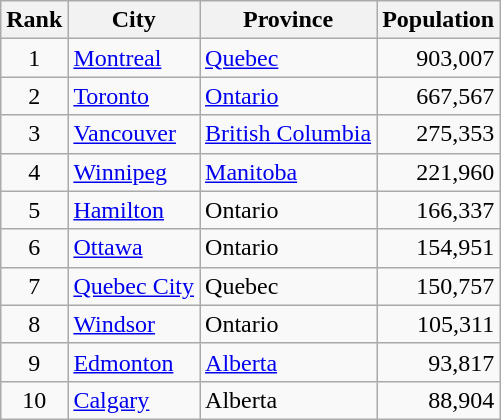<table class="wikitable sortable">
<tr>
<th>Rank</th>
<th>City</th>
<th>Province</th>
<th>Population</th>
</tr>
<tr>
<td align=center>1</td>
<td><a href='#'>Montreal</a></td>
<td><a href='#'>Quebec</a></td>
<td align=right>903,007</td>
</tr>
<tr>
<td align=center>2</td>
<td><a href='#'>Toronto</a></td>
<td><a href='#'>Ontario</a></td>
<td align=right>667,567</td>
</tr>
<tr>
<td align=center>3</td>
<td><a href='#'>Vancouver</a></td>
<td><a href='#'>British Columbia</a></td>
<td align=right>275,353</td>
</tr>
<tr>
<td align=center>4</td>
<td><a href='#'>Winnipeg</a></td>
<td><a href='#'>Manitoba</a></td>
<td align=right>221,960</td>
</tr>
<tr>
<td align=center>5</td>
<td><a href='#'>Hamilton</a></td>
<td>Ontario</td>
<td align=right>166,337</td>
</tr>
<tr>
<td align=center>6</td>
<td><a href='#'>Ottawa</a></td>
<td>Ontario</td>
<td align=right>154,951</td>
</tr>
<tr>
<td align=center>7</td>
<td><a href='#'>Quebec City</a></td>
<td>Quebec</td>
<td align=right>150,757</td>
</tr>
<tr>
<td align=center>8</td>
<td><a href='#'>Windsor</a></td>
<td>Ontario</td>
<td align=right>105,311</td>
</tr>
<tr>
<td align=center>9</td>
<td><a href='#'>Edmonton</a></td>
<td><a href='#'>Alberta</a></td>
<td align=right>93,817</td>
</tr>
<tr>
<td align=center>10</td>
<td><a href='#'>Calgary</a></td>
<td>Alberta</td>
<td align=right>88,904</td>
</tr>
</table>
